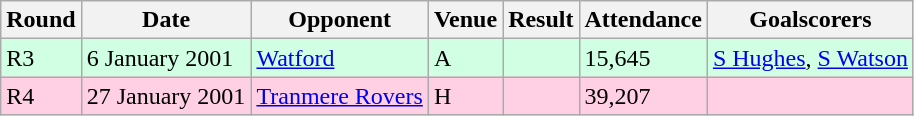<table class="wikitable">
<tr>
<th>Round</th>
<th>Date</th>
<th>Opponent</th>
<th>Venue</th>
<th>Result</th>
<th>Attendance</th>
<th>Goalscorers</th>
</tr>
<tr style="background-color: #d0ffe3;">
<td>R3</td>
<td>6 January 2001</td>
<td><a href='#'>Watford</a></td>
<td>A</td>
<td></td>
<td>15,645</td>
<td><a href='#'>S Hughes</a>, <a href='#'>S Watson</a></td>
</tr>
<tr style="background-color: #ffd0e3;">
<td>R4</td>
<td>27 January 2001</td>
<td><a href='#'>Tranmere Rovers</a></td>
<td>H</td>
<td></td>
<td>39,207</td>
<td></td>
</tr>
</table>
